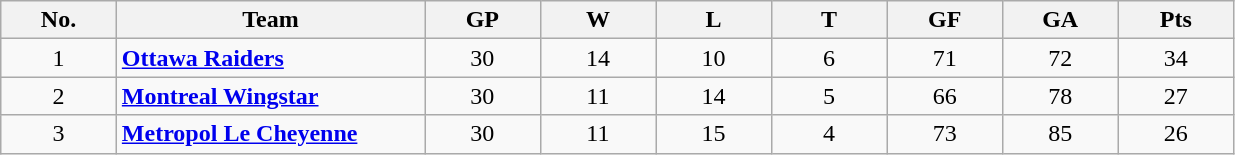<table class="wikitable sortable">
<tr>
<th bgcolor="#DDDDFF" width="7.5%" title="Division rank">No.</th>
<th bgcolor="#DDDDFF" width="20%">Team</th>
<th bgcolor="#DDDDFF" width="7.5%" title="Games played" class="unsortable">GP</th>
<th bgcolor="#DDDDFF" width="7.5%" title="Wins">W</th>
<th bgcolor="#DDDDFF" width="7.5%" title="Losses">L</th>
<th bgcolor="#DDDDFF" width="7.5%" title="Ties">T</th>
<th bgcolor="#DDDDFF" width="7.5%" title="Goals for">GF</th>
<th bgcolor="#DDDDFF" width="7.5%" title="Goals against">GA</th>
<th bgcolor="#DDDDFF" width="7.5%" title="Points">Pts</th>
</tr>
<tr align=center>
<td>1</td>
<td align=left><strong><a href='#'>Ottawa Raiders</a></strong></td>
<td>30</td>
<td>14</td>
<td>10</td>
<td>6</td>
<td>71</td>
<td>72</td>
<td>34</td>
</tr>
<tr align=center>
<td>2</td>
<td align=left><strong><a href='#'>Montreal Wingstar</a></strong></td>
<td>30</td>
<td>11</td>
<td>14</td>
<td>5</td>
<td>66</td>
<td>78</td>
<td>27</td>
</tr>
<tr align=center>
<td>3</td>
<td align=left><strong><a href='#'>Metropol Le Cheyenne</a></strong></td>
<td>30</td>
<td>11</td>
<td>15</td>
<td>4</td>
<td>73</td>
<td>85</td>
<td>26</td>
</tr>
</table>
